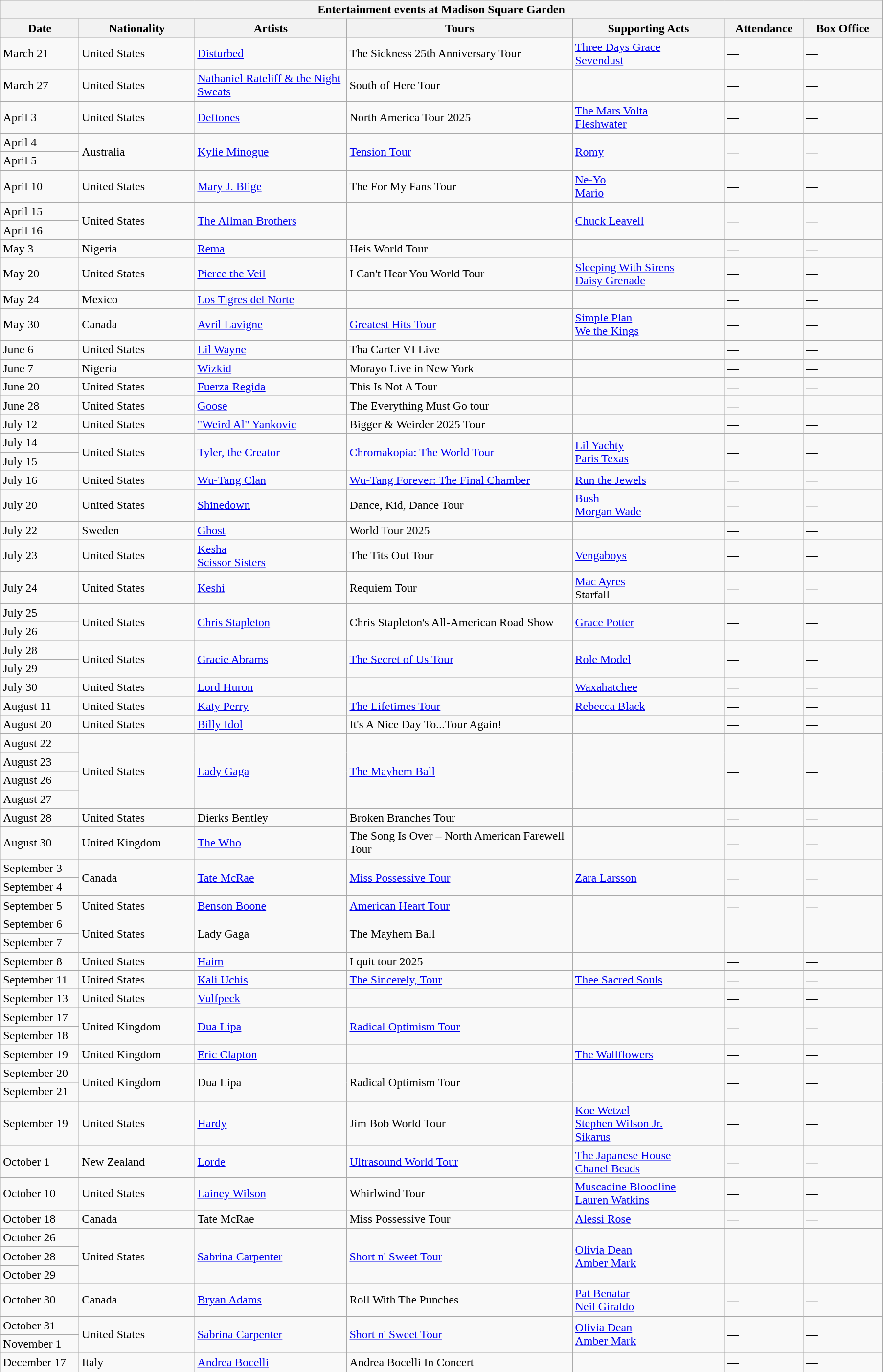<table class="wikitable">
<tr>
<th colspan="7">Entertainment events at Madison Square Garden</th>
</tr>
<tr>
<th width=100>Date</th>
<th width=150>Nationality</th>
<th width=200>Artists</th>
<th width=300>Tours</th>
<th width=200>Supporting Acts</th>
<th width=100>Attendance</th>
<th width=100>Box Office</th>
</tr>
<tr>
<td>March 21</td>
<td>United States</td>
<td><a href='#'>Disturbed</a></td>
<td>The Sickness 25th Anniversary Tour</td>
<td><a href='#'>Three Days Grace</a><br><a href='#'>Sevendust</a></td>
<td>—</td>
<td>—</td>
</tr>
<tr>
<td>March 27</td>
<td>United States</td>
<td><a href='#'>Nathaniel Rateliff & the Night Sweats</a></td>
<td>South of Here Tour</td>
<td></td>
<td>—</td>
<td>—</td>
</tr>
<tr>
<td>April 3</td>
<td>United States</td>
<td><a href='#'>Deftones</a></td>
<td>North America Tour 2025</td>
<td><a href='#'>The Mars Volta</a><br><a href='#'>Fleshwater</a></td>
<td>—</td>
<td>—</td>
</tr>
<tr>
<td>April 4</td>
<td rowspan="2">Australia</td>
<td rowspan="2"><a href='#'>Kylie Minogue</a></td>
<td rowspan="2"><a href='#'>Tension Tour</a></td>
<td rowspan="2"><a href='#'>Romy</a></td>
<td rowspan="2">—</td>
<td rowspan="2">—</td>
</tr>
<tr>
<td>April 5</td>
</tr>
<tr>
<td>April 10</td>
<td>United States</td>
<td><a href='#'>Mary J. Blige</a></td>
<td>The For My Fans Tour</td>
<td><a href='#'>Ne-Yo</a><br><a href='#'>Mario</a></td>
<td>—</td>
<td>—</td>
</tr>
<tr>
<td>April 15</td>
<td rowspan="2">United States</td>
<td rowspan="2"><a href='#'>The Allman Brothers</a></td>
<td rowspan="2"></td>
<td rowspan="2"><a href='#'>Chuck Leavell</a></td>
<td rowspan="2">—</td>
<td rowspan="2">—</td>
</tr>
<tr>
<td>April 16</td>
</tr>
<tr>
<td>May 3</td>
<td>Nigeria</td>
<td><a href='#'>Rema</a></td>
<td>Heis World Tour</td>
<td></td>
<td>—</td>
<td>—</td>
</tr>
<tr>
<td>May 20</td>
<td>United States</td>
<td><a href='#'>Pierce the Veil</a></td>
<td>I Can't Hear You World Tour</td>
<td><a href='#'>Sleeping With Sirens</a><br><a href='#'>Daisy Grenade</a></td>
<td>—</td>
<td>—</td>
</tr>
<tr>
<td>May 24</td>
<td>Mexico</td>
<td><a href='#'>Los Tigres del Norte</a></td>
<td></td>
<td></td>
<td>—</td>
<td>—</td>
</tr>
<tr>
</tr>
<tr>
<td>May 30</td>
<td>Canada</td>
<td><a href='#'>Avril Lavigne</a></td>
<td><a href='#'>Greatest Hits Tour</a></td>
<td><a href='#'>Simple Plan</a><br><a href='#'>We the Kings</a></td>
<td>—</td>
<td>—</td>
</tr>
<tr>
<td>June 6</td>
<td>United States</td>
<td><a href='#'>Lil Wayne</a></td>
<td>Tha Carter VI Live</td>
<td></td>
<td>—</td>
<td>—</td>
</tr>
<tr>
<td>June 7</td>
<td>Nigeria</td>
<td><a href='#'>Wizkid</a></td>
<td>Morayo Live in New York</td>
<td></td>
<td>—</td>
<td>—</td>
</tr>
<tr>
<td>June 20</td>
<td>United States</td>
<td><a href='#'>Fuerza Regida</a></td>
<td>This Is Not A Tour</td>
<td></td>
<td>—</td>
<td>—</td>
</tr>
<tr>
<td>June 28</td>
<td>United States</td>
<td><a href='#'>Goose</a></td>
<td>The Everything Must Go tour</td>
<td></td>
<td>—</td>
</tr>
<tr>
<td>July 12</td>
<td>United States</td>
<td><a href='#'>"Weird Al" Yankovic</a></td>
<td>Bigger & Weirder 2025 Tour</td>
<td></td>
<td>—</td>
<td>—</td>
</tr>
<tr>
<td>July 14</td>
<td rowspan="2">United States</td>
<td rowspan="2"><a href='#'>Tyler, the Creator</a></td>
<td rowspan="2"><a href='#'>Chromakopia: The World Tour</a></td>
<td rowspan="2"><a href='#'>Lil Yachty</a><br><a href='#'>Paris Texas</a></td>
<td rowspan="2">—</td>
<td rowspan="2">—</td>
</tr>
<tr>
<td>July 15</td>
</tr>
<tr>
<td>July 16</td>
<td>United States</td>
<td><a href='#'>Wu-Tang Clan</a></td>
<td><a href='#'>Wu-Tang Forever: The Final Chamber</a></td>
<td><a href='#'>Run the Jewels</a></td>
<td>—</td>
<td>—</td>
</tr>
<tr>
<td>July 20</td>
<td>United States</td>
<td><a href='#'>Shinedown</a></td>
<td>Dance, Kid, Dance Tour</td>
<td><a href='#'>Bush</a><br><a href='#'>Morgan Wade</a></td>
<td>—</td>
<td>—</td>
</tr>
<tr>
<td>July 22</td>
<td>Sweden</td>
<td><a href='#'>Ghost</a></td>
<td>World Tour 2025</td>
<td></td>
<td>—</td>
<td>—</td>
</tr>
<tr>
<td>July 23</td>
<td>United States</td>
<td><a href='#'>Kesha</a><br><a href='#'>Scissor Sisters</a></td>
<td>The Tits Out Tour</td>
<td><a href='#'>Vengaboys</a></td>
<td>—</td>
<td>—</td>
</tr>
<tr>
<td>July 24</td>
<td>United States</td>
<td><a href='#'>Keshi</a></td>
<td>Requiem Tour</td>
<td><a href='#'>Mac Ayres</a><br>Starfall</td>
<td>—</td>
<td>—</td>
</tr>
<tr>
<td>July 25</td>
<td rowspan="2">United States</td>
<td rowspan="2"><a href='#'>Chris Stapleton</a></td>
<td rowspan="2">Chris Stapleton's All-American Road Show</td>
<td rowspan="2"><a href='#'>Grace Potter</a></td>
<td rowspan="2">—</td>
<td rowspan="2">—</td>
</tr>
<tr>
<td>July 26</td>
</tr>
<tr>
<td>July 28</td>
<td rowspan="2">United States</td>
<td rowspan="2"><a href='#'>Gracie Abrams</a></td>
<td rowspan="2"><a href='#'>The Secret of Us Tour</a></td>
<td rowspan="2"><a href='#'>Role Model</a></td>
<td rowspan="2">—</td>
<td rowspan="2">—</td>
</tr>
<tr>
<td>July 29</td>
</tr>
<tr>
<td>July 30</td>
<td>United States</td>
<td><a href='#'>Lord Huron</a></td>
<td></td>
<td><a href='#'>Waxahatchee</a></td>
<td>—</td>
<td>—</td>
</tr>
<tr>
<td>August 11</td>
<td>United States</td>
<td><a href='#'>Katy Perry</a></td>
<td><a href='#'>The Lifetimes Tour</a></td>
<td><a href='#'>Rebecca Black</a></td>
<td>—</td>
<td>—</td>
</tr>
<tr>
<td>August 20</td>
<td>United States</td>
<td><a href='#'>Billy Idol</a></td>
<td>It's A Nice Day To...Tour Again!</td>
<td></td>
<td>—</td>
<td>—</td>
</tr>
<tr>
<td>August 22</td>
<td rowspan="4">United States</td>
<td rowspan="4"><a href='#'>Lady Gaga</a></td>
<td rowspan="4"><a href='#'>The Mayhem Ball</a></td>
<td rowspan="4"></td>
<td rowspan="4">—</td>
<td rowspan="4">—</td>
</tr>
<tr>
<td>August 23</td>
</tr>
<tr>
<td>August 26</td>
</tr>
<tr>
<td>August 27</td>
</tr>
<tr>
<td>August 28</td>
<td>United States</td>
<td>Dierks Bentley</td>
<td>Broken Branches Tour</td>
<td></td>
<td>—</td>
<td>—</td>
</tr>
<tr>
<td>August 30</td>
<td>United Kingdom</td>
<td><a href='#'>The Who</a></td>
<td>The Song Is Over – North American Farewell Tour</td>
<td></td>
<td>—</td>
<td>—</td>
</tr>
<tr>
<td>September 3</td>
<td rowspan="2">Canada</td>
<td rowspan="2"><a href='#'>Tate McRae</a></td>
<td rowspan="2"><a href='#'>Miss Possessive Tour</a></td>
<td rowspan="2"><a href='#'>Zara Larsson</a></td>
<td rowspan="2">—</td>
<td rowspan="2">—</td>
</tr>
<tr>
<td>September 4</td>
</tr>
<tr>
<td>September 5</td>
<td>United States</td>
<td><a href='#'>Benson Boone</a></td>
<td><a href='#'>American Heart Tour</a></td>
<td></td>
<td>—</td>
<td>—</td>
</tr>
<tr>
<td>September 6</td>
<td rowspan="2">United States</td>
<td rowspan="2">Lady Gaga</td>
<td rowspan="2">The Mayhem Ball</td>
<td rowspan="2"></td>
<td rowspan="2"></td>
<td rowspan="2"></td>
</tr>
<tr>
<td>September 7</td>
</tr>
<tr>
<td>September 8</td>
<td>United States</td>
<td><a href='#'>Haim</a></td>
<td>I quit tour 2025</td>
<td></td>
<td>—</td>
<td>—</td>
</tr>
<tr>
<td>September 11</td>
<td>United States</td>
<td><a href='#'>Kali Uchis</a></td>
<td><a href='#'>The Sincerely, Tour</a></td>
<td><a href='#'>Thee Sacred Souls</a></td>
<td>—</td>
<td>—</td>
</tr>
<tr>
<td>September 13</td>
<td>United States</td>
<td><a href='#'>Vulfpeck</a></td>
<td></td>
<td></td>
<td>—</td>
<td>—</td>
</tr>
<tr>
<td>September 17</td>
<td rowspan="2">United Kingdom</td>
<td rowspan="2"><a href='#'>Dua Lipa</a></td>
<td rowspan="2"><a href='#'>Radical Optimism Tour</a></td>
<td rowspan="2"></td>
<td rowspan="2">—</td>
<td rowspan="2">—</td>
</tr>
<tr>
<td>September 18</td>
</tr>
<tr>
<td>September 19</td>
<td>United Kingdom</td>
<td><a href='#'>Eric Clapton</a></td>
<td></td>
<td><a href='#'>The Wallflowers</a></td>
<td>—</td>
<td>—</td>
</tr>
<tr>
<td>September 20</td>
<td rowspan="2">United Kingdom</td>
<td rowspan="2">Dua Lipa</td>
<td rowspan="2">Radical Optimism Tour</td>
<td rowspan="2"></td>
<td rowspan="2">—</td>
<td rowspan="2">—</td>
</tr>
<tr>
<td>September 21</td>
</tr>
<tr>
<td>September 19</td>
<td>United States</td>
<td><a href='#'>Hardy</a></td>
<td>Jim Bob World Tour</td>
<td><a href='#'>Koe Wetzel</a><br><a href='#'>Stephen Wilson Jr.</a><br><a href='#'>Sikarus</a></td>
<td>—</td>
<td>—</td>
</tr>
<tr>
<td>October 1</td>
<td>New Zealand</td>
<td><a href='#'>Lorde</a></td>
<td><a href='#'>Ultrasound World Tour</a></td>
<td><a href='#'>The Japanese House</a><br><a href='#'>Chanel Beads</a></td>
<td>—</td>
<td>—</td>
</tr>
<tr>
<td>October 10</td>
<td>United States</td>
<td><a href='#'>Lainey Wilson</a></td>
<td>Whirlwind Tour</td>
<td><a href='#'>Muscadine Bloodline</a><br><a href='#'>Lauren Watkins</a></td>
<td>—</td>
<td>—</td>
</tr>
<tr>
<td>October 18</td>
<td>Canada</td>
<td>Tate McRae</td>
<td>Miss Possessive Tour</td>
<td><a href='#'>Alessi Rose</a></td>
<td>—</td>
<td>—</td>
</tr>
<tr>
<td>October 26</td>
<td rowspan="3">United States</td>
<td rowspan="3"><a href='#'>Sabrina Carpenter</a></td>
<td rowspan="3"><a href='#'>Short n' Sweet Tour</a></td>
<td rowspan="3"><a href='#'>Olivia Dean</a><br><a href='#'>Amber Mark</a></td>
<td rowspan="3">—</td>
<td rowspan="3">—</td>
</tr>
<tr>
<td>October 28</td>
</tr>
<tr>
<td>October 29</td>
</tr>
<tr>
<td>October 30</td>
<td>Canada</td>
<td><a href='#'>Bryan Adams</a></td>
<td>Roll With The Punches</td>
<td><a href='#'>Pat Benatar</a><br><a href='#'>Neil Giraldo</a></td>
<td>—</td>
<td>—</td>
</tr>
<tr>
<td>October 31</td>
<td rowspan="2">United States</td>
<td rowspan="2"><a href='#'>Sabrina Carpenter</a></td>
<td rowspan="2"><a href='#'>Short n' Sweet Tour</a></td>
<td rowspan="2"><a href='#'>Olivia Dean</a><br><a href='#'>Amber Mark</a></td>
<td rowspan="2">—</td>
<td rowspan="2">—</td>
</tr>
<tr>
<td>November 1</td>
</tr>
<tr>
<td>December 17</td>
<td>Italy</td>
<td><a href='#'>Andrea Bocelli</a></td>
<td>Andrea Bocelli In Concert</td>
<td></td>
<td>—</td>
<td>—</td>
</tr>
<tr>
</tr>
</table>
